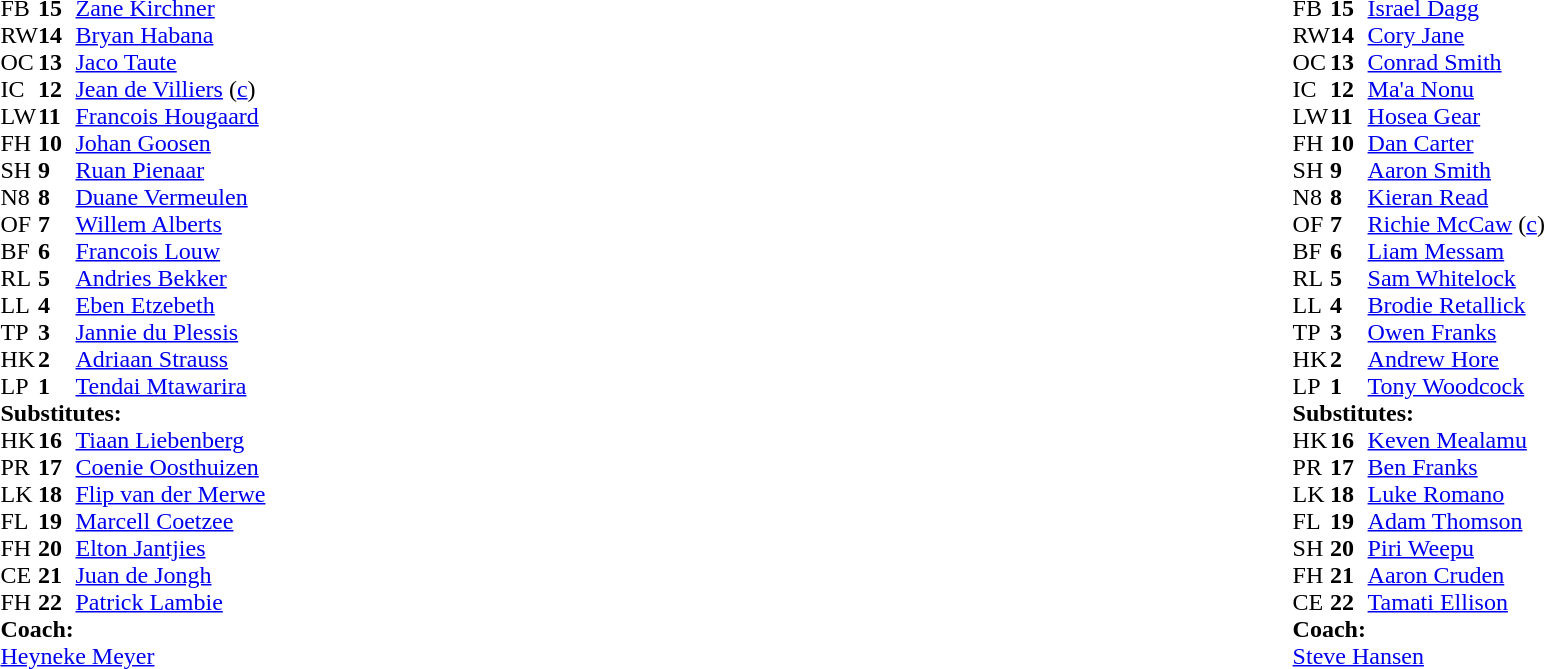<table style="width:100%">
<tr>
<td style="vertical-align:top; width:50%;"><br><table style="font-size: 100%" cellspacing="0" cellpadding="0">
<tr>
<th width="25"></th>
<th width="25"></th>
</tr>
<tr>
<td>FB</td>
<td><strong>15</strong></td>
<td><a href='#'>Zane Kirchner</a></td>
<td></td>
<td></td>
</tr>
<tr>
<td>RW</td>
<td><strong>14</strong></td>
<td><a href='#'>Bryan Habana</a></td>
</tr>
<tr>
<td>OC</td>
<td><strong>13</strong></td>
<td><a href='#'>Jaco Taute</a></td>
<td></td>
<td></td>
</tr>
<tr>
<td>IC</td>
<td><strong>12</strong></td>
<td><a href='#'>Jean de Villiers</a> (<a href='#'>c</a>)</td>
</tr>
<tr>
<td>LW</td>
<td><strong>11</strong></td>
<td><a href='#'>Francois Hougaard</a></td>
</tr>
<tr>
<td>FH</td>
<td><strong>10</strong></td>
<td><a href='#'>Johan Goosen</a></td>
<td></td>
<td></td>
</tr>
<tr>
<td>SH</td>
<td><strong>9</strong></td>
<td><a href='#'>Ruan Pienaar</a></td>
</tr>
<tr>
<td>N8</td>
<td><strong>8</strong></td>
<td><a href='#'>Duane Vermeulen</a></td>
</tr>
<tr>
<td>OF</td>
<td><strong>7</strong></td>
<td><a href='#'>Willem Alberts</a></td>
<td></td>
<td></td>
<td></td>
<td></td>
</tr>
<tr>
<td>BF</td>
<td><strong>6</strong></td>
<td><a href='#'>Francois Louw</a></td>
<td></td>
<td colspan=2></td>
</tr>
<tr>
<td>RL</td>
<td><strong>5</strong></td>
<td><a href='#'>Andries Bekker</a></td>
</tr>
<tr>
<td>LL</td>
<td><strong>4</strong></td>
<td><a href='#'>Eben Etzebeth</a></td>
<td></td>
<td></td>
</tr>
<tr>
<td>TP</td>
<td><strong>3</strong></td>
<td><a href='#'>Jannie du Plessis</a></td>
<td></td>
<td></td>
</tr>
<tr>
<td>HK</td>
<td><strong>2</strong></td>
<td><a href='#'>Adriaan Strauss</a></td>
<td></td>
<td></td>
</tr>
<tr>
<td>LP</td>
<td><strong>1</strong></td>
<td><a href='#'>Tendai Mtawarira</a></td>
</tr>
<tr>
<td colspan=3><strong>Substitutes:</strong></td>
</tr>
<tr>
<td>HK</td>
<td><strong>16</strong></td>
<td><a href='#'>Tiaan Liebenberg</a></td>
<td></td>
<td></td>
</tr>
<tr>
<td>PR</td>
<td><strong>17</strong></td>
<td><a href='#'>Coenie Oosthuizen</a></td>
<td></td>
<td></td>
</tr>
<tr>
<td>LK</td>
<td><strong>18</strong></td>
<td><a href='#'>Flip van der Merwe</a></td>
<td></td>
<td></td>
</tr>
<tr>
<td>FL</td>
<td><strong>19</strong></td>
<td><a href='#'>Marcell Coetzee</a></td>
<td></td>
<td></td>
<td></td>
<td></td>
</tr>
<tr>
<td>FH</td>
<td><strong>20</strong></td>
<td><a href='#'>Elton Jantjies</a></td>
<td></td>
<td></td>
</tr>
<tr>
<td>CE</td>
<td><strong>21</strong></td>
<td><a href='#'>Juan de Jongh</a></td>
<td></td>
<td></td>
</tr>
<tr>
<td>FH</td>
<td><strong>22</strong></td>
<td><a href='#'>Patrick Lambie</a></td>
<td></td>
<td></td>
</tr>
<tr>
<td colspan="3"><strong>Coach:</strong></td>
</tr>
<tr>
<td colspan="4"> <a href='#'>Heyneke Meyer</a></td>
</tr>
</table>
</td>
<td style="vertical-align:top"></td>
<td style="vertical-align:top; width:50%;"><br><table cellspacing="0" cellpadding="0" style="font-size:100%; margin:auto;">
<tr>
<th width="25"></th>
<th width="25"></th>
</tr>
<tr>
<td>FB</td>
<td><strong>15</strong></td>
<td><a href='#'>Israel Dagg</a></td>
<td></td>
</tr>
<tr>
<td>RW</td>
<td><strong>14</strong></td>
<td><a href='#'>Cory Jane</a></td>
</tr>
<tr>
<td>OC</td>
<td><strong>13</strong></td>
<td><a href='#'>Conrad Smith</a></td>
</tr>
<tr>
<td>IC</td>
<td><strong>12</strong></td>
<td><a href='#'>Ma'a Nonu</a></td>
<td></td>
<td></td>
</tr>
<tr>
<td>LW</td>
<td><strong>11</strong></td>
<td><a href='#'>Hosea Gear</a></td>
</tr>
<tr>
<td>FH</td>
<td><strong>10</strong></td>
<td><a href='#'>Dan Carter</a></td>
<td></td>
<td></td>
</tr>
<tr>
<td>SH</td>
<td><strong>9</strong></td>
<td><a href='#'>Aaron Smith</a></td>
<td></td>
<td></td>
</tr>
<tr>
<td>N8</td>
<td><strong>8</strong></td>
<td><a href='#'>Kieran Read</a></td>
</tr>
<tr>
<td>OF</td>
<td><strong>7</strong></td>
<td><a href='#'>Richie McCaw</a> (<a href='#'>c</a>)</td>
<td></td>
<td></td>
<td colspan=2></td>
</tr>
<tr>
<td>BF</td>
<td><strong>6</strong></td>
<td><a href='#'>Liam Messam</a></td>
<td></td>
<td></td>
<td></td>
<td></td>
</tr>
<tr>
<td>RL</td>
<td><strong>5</strong></td>
<td><a href='#'>Sam Whitelock</a></td>
</tr>
<tr>
<td>LL</td>
<td><strong>4</strong></td>
<td><a href='#'>Brodie Retallick</a></td>
<td></td>
<td></td>
</tr>
<tr>
<td>TP</td>
<td><strong>3</strong></td>
<td><a href='#'>Owen Franks</a></td>
<td></td>
<td></td>
</tr>
<tr>
<td>HK</td>
<td><strong>2</strong></td>
<td><a href='#'>Andrew Hore</a></td>
<td></td>
<td></td>
</tr>
<tr>
<td>LP</td>
<td><strong>1</strong></td>
<td><a href='#'>Tony Woodcock</a></td>
</tr>
<tr>
<td colspan=3><strong>Substitutes:</strong></td>
</tr>
<tr>
<td>HK</td>
<td><strong>16</strong></td>
<td><a href='#'>Keven Mealamu</a></td>
<td></td>
<td></td>
</tr>
<tr>
<td>PR</td>
<td><strong>17</strong></td>
<td><a href='#'>Ben Franks</a></td>
<td></td>
<td></td>
</tr>
<tr>
<td>LK</td>
<td><strong>18</strong></td>
<td><a href='#'>Luke Romano</a></td>
<td></td>
<td></td>
</tr>
<tr>
<td>FL</td>
<td><strong>19</strong></td>
<td><a href='#'>Adam Thomson</a></td>
<td></td>
<td></td>
</tr>
<tr>
<td>SH</td>
<td><strong>20</strong></td>
<td><a href='#'>Piri Weepu</a></td>
<td></td>
<td></td>
</tr>
<tr>
<td>FH</td>
<td><strong>21</strong></td>
<td><a href='#'>Aaron Cruden</a></td>
<td></td>
<td></td>
</tr>
<tr>
<td>CE</td>
<td><strong>22</strong></td>
<td><a href='#'>Tamati Ellison</a></td>
<td></td>
<td></td>
</tr>
<tr>
<td colspan="3"><strong>Coach:</strong></td>
</tr>
<tr>
<td colspan="4"> <a href='#'>Steve Hansen</a></td>
</tr>
</table>
</td>
</tr>
</table>
